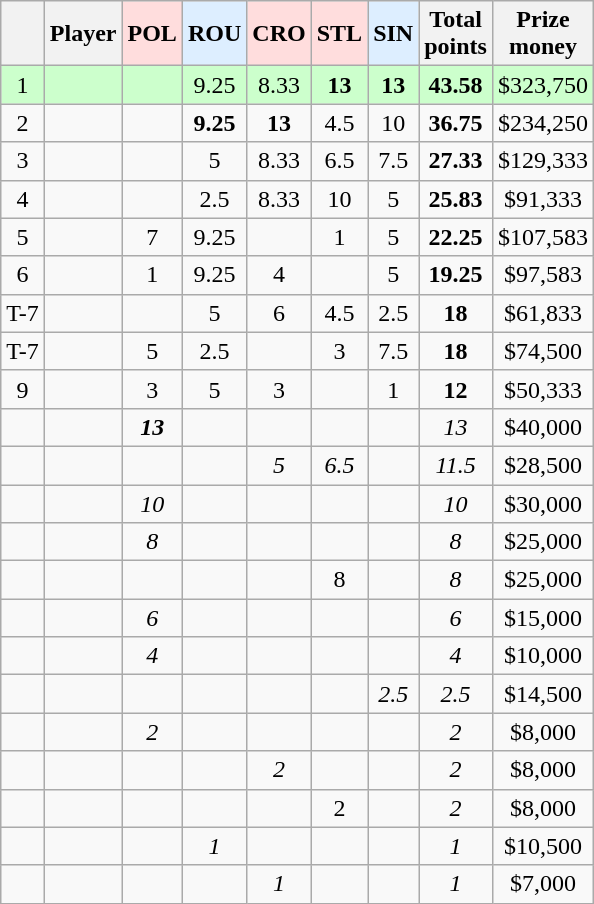<table class="wikitable sortable" style="text-align:center;">
<tr>
<th></th>
<th>Player</th>
<th style="background-color:#ffdddd">POL</th>
<th style="background-color:#ddeeff">ROU</th>
<th style="background-color:#ffdddd">CRO</th>
<th style="background-color:#ffdddd">STL</th>
<th style="background-color:#ddeeff">SIN</th>
<th>Total<br>points</th>
<th>Prize<br>money</th>
</tr>
<tr style="background-color:#ccffcc"|>
<td>1</td>
<td align=left><strong></strong></td>
<td></td>
<td>9.25</td>
<td>8.33</td>
<td><strong>13</strong></td>
<td><strong>13</strong></td>
<td><strong>43.58</strong></td>
<td>$323,750</td>
</tr>
<tr>
<td>2</td>
<td align=left></td>
<td></td>
<td><strong>9.25</strong></td>
<td><strong>13</strong></td>
<td>4.5</td>
<td>10</td>
<td><strong>36.75</strong></td>
<td>$234,250</td>
</tr>
<tr>
<td>3</td>
<td align=left></td>
<td></td>
<td>5</td>
<td>8.33</td>
<td>6.5</td>
<td>7.5</td>
<td><strong>27.33</strong></td>
<td>$129,333</td>
</tr>
<tr>
<td>4</td>
<td align=left></td>
<td></td>
<td>2.5</td>
<td>8.33</td>
<td>10</td>
<td>5</td>
<td><strong>25.83</strong></td>
<td>$91,333</td>
</tr>
<tr>
<td>5</td>
<td align=left></td>
<td>7</td>
<td>9.25</td>
<td></td>
<td>1</td>
<td>5</td>
<td><strong>22.25</strong></td>
<td>$107,583</td>
</tr>
<tr>
<td>6</td>
<td align=left></td>
<td>1</td>
<td>9.25</td>
<td>4</td>
<td></td>
<td>5</td>
<td><strong>19.25</strong></td>
<td>$97,583</td>
</tr>
<tr>
<td>T-7</td>
<td align=left></td>
<td></td>
<td>5</td>
<td>6</td>
<td>4.5</td>
<td>2.5</td>
<td><strong>18</strong></td>
<td>$61,833</td>
</tr>
<tr>
<td>T-7</td>
<td align=left></td>
<td>5</td>
<td>2.5</td>
<td></td>
<td>3</td>
<td>7.5</td>
<td><strong>18</strong></td>
<td>$74,500</td>
</tr>
<tr>
<td>9</td>
<td align=left></td>
<td>3</td>
<td>5</td>
<td>3</td>
<td></td>
<td>1</td>
<td><strong>12</strong></td>
<td>$50,333</td>
</tr>
<tr>
<td></td>
<td align=left><em></em></td>
<td><strong><em>13</em></strong></td>
<td></td>
<td></td>
<td></td>
<td></td>
<td><em>13</em></td>
<td>$40,000</td>
</tr>
<tr>
<td></td>
<td align=left><em></em></td>
<td></td>
<td></td>
<td><em>5</em></td>
<td><em>6.5</em></td>
<td></td>
<td><em>11.5</em></td>
<td>$28,500</td>
</tr>
<tr>
<td></td>
<td align=left><em></em></td>
<td><em>10</em></td>
<td></td>
<td></td>
<td></td>
<td></td>
<td><em>10</em></td>
<td>$30,000</td>
</tr>
<tr>
<td></td>
<td align=left><em></em></td>
<td><em>8</em></td>
<td></td>
<td></td>
<td></td>
<td></td>
<td><em>8</em></td>
<td>$25,000</td>
</tr>
<tr>
<td></td>
<td align=left><em></em></td>
<td></td>
<td></td>
<td></td>
<td>8</td>
<td></td>
<td><em>8</em></td>
<td>$25,000</td>
</tr>
<tr>
<td></td>
<td align=left><em></em></td>
<td><em>6</em></td>
<td></td>
<td></td>
<td></td>
<td></td>
<td><em>6</em></td>
<td>$15,000</td>
</tr>
<tr>
<td></td>
<td align=left><em></em></td>
<td><em>4</em></td>
<td></td>
<td></td>
<td></td>
<td></td>
<td><em>4</em></td>
<td>$10,000</td>
</tr>
<tr>
<td></td>
<td align=left><em></em></td>
<td></td>
<td></td>
<td></td>
<td></td>
<td><em>2.5</em></td>
<td><em>2.5</em></td>
<td>$14,500</td>
</tr>
<tr>
<td></td>
<td align=left><em></em></td>
<td><em>2</em></td>
<td></td>
<td></td>
<td></td>
<td></td>
<td><em>2</em></td>
<td>$8,000</td>
</tr>
<tr>
<td></td>
<td align=left><em></em></td>
<td></td>
<td></td>
<td><em>2</em></td>
<td></td>
<td></td>
<td><em>2</em></td>
<td>$8,000</td>
</tr>
<tr>
<td></td>
<td align=left><em></em></td>
<td></td>
<td></td>
<td></td>
<td>2</td>
<td></td>
<td><em>2</em></td>
<td>$8,000</td>
</tr>
<tr>
<td></td>
<td align=left><em></em></td>
<td></td>
<td><em>1</em></td>
<td></td>
<td></td>
<td></td>
<td><em>1</em></td>
<td>$10,500</td>
</tr>
<tr>
<td></td>
<td align=left><em></em></td>
<td></td>
<td></td>
<td><em>1</em></td>
<td></td>
<td></td>
<td><em>1</em></td>
<td>$7,000</td>
</tr>
</table>
